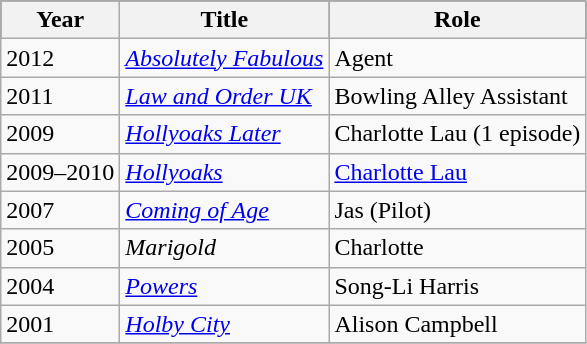<table class="wikitable">
<tr bgcolor="#pink">
<th>Year</th>
<th>Title</th>
<th>Role</th>
</tr>
<tr>
<td>2012</td>
<td><em><a href='#'>Absolutely Fabulous</a></em></td>
<td>Agent</td>
</tr>
<tr>
<td>2011</td>
<td><em><a href='#'>Law and Order UK</a></em></td>
<td>Bowling Alley Assistant</td>
</tr>
<tr>
<td>2009</td>
<td><em><a href='#'>Hollyoaks Later</a></em></td>
<td>Charlotte Lau (1 episode)</td>
</tr>
<tr>
<td>2009–2010</td>
<td><em><a href='#'>Hollyoaks</a></em></td>
<td><a href='#'>Charlotte Lau</a></td>
</tr>
<tr>
<td>2007</td>
<td><em><a href='#'>Coming of Age</a></em></td>
<td>Jas (Pilot)</td>
</tr>
<tr>
<td>2005</td>
<td><em>Marigold</em></td>
<td>Charlotte</td>
</tr>
<tr>
<td>2004</td>
<td><em><a href='#'>Powers</a></em></td>
<td>Song-Li Harris</td>
</tr>
<tr>
<td>2001</td>
<td><em><a href='#'>Holby City</a></em></td>
<td>Alison Campbell</td>
</tr>
<tr>
</tr>
</table>
